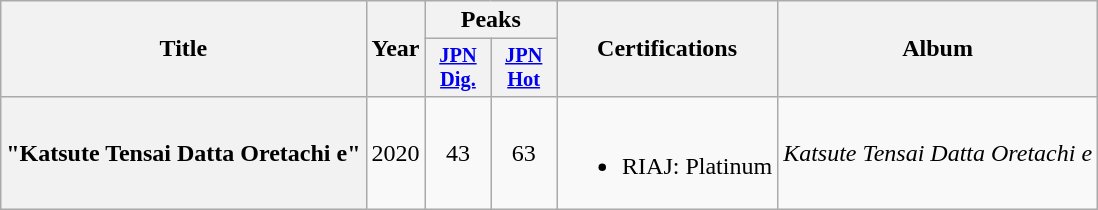<table class="wikitable plainrowheaders" style="text-align:center">
<tr>
<th scope="col" rowspan="2">Title</th>
<th scope="col" rowspan="2">Year</th>
<th scope="col" colspan="2">Peaks</th>
<th scope="col" rowspan="2">Certifications</th>
<th scope="col" rowspan="2">Album</th>
</tr>
<tr>
<th scope="col" style="width:2.75em;font-size:85%"><a href='#'>JPN<br>Dig.</a><br></th>
<th scope="col" style="width:2.75em;font-size:85%"><a href='#'>JPN<br>Hot</a><br></th>
</tr>
<tr>
<th scope="row">"Katsute Tensai Datta Oretachi e"</th>
<td>2020</td>
<td>43</td>
<td>63</td>
<td><br><ul><li>RIAJ: Platinum </li></ul></td>
<td><em>Katsute Tensai Datta Oretachi e</em></td>
</tr>
</table>
